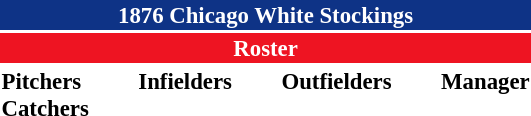<table class="toccolours" style="font-size: 95%;">
<tr>
<th colspan="10" style="background-color: #0e3386; color: #FFFFFF; text-align: center;">1876 Chicago White Stockings</th>
</tr>
<tr>
<td colspan="10" style="background-color: #EE1422; color: #FFFFFF; text-align: center;"><strong>Roster</strong></td>
</tr>
<tr>
<td valign="top"><strong>Pitchers</strong><br>
<strong>Catchers</strong>
</td>
<td width="25px"></td>
<td valign="top"><strong>Infielders</strong><br>


</td>
<td width="25px"></td>
<td valign="top"><strong>Outfielders</strong><br>



</td>
<td width="25px"></td>
<td valign="top"><strong>Manager</strong><br></td>
</tr>
<tr>
</tr>
</table>
